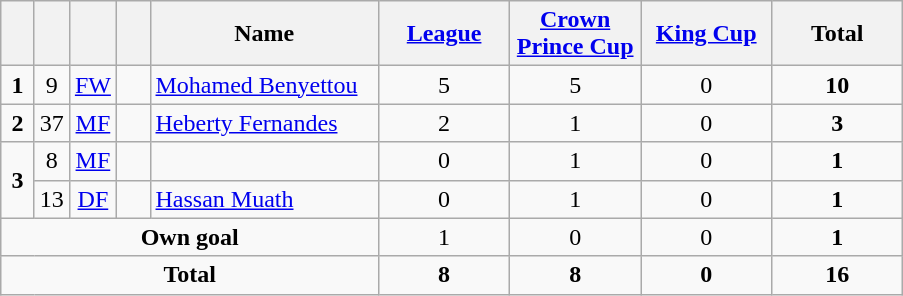<table class="wikitable" style="text-align:center">
<tr>
<th width=15></th>
<th width=15></th>
<th width=15></th>
<th width=15></th>
<th width=145>Name</th>
<th width=80><a href='#'>League</a></th>
<th width=80><a href='#'>Crown Prince Cup</a></th>
<th width=80><a href='#'>King Cup</a></th>
<th width=80>Total</th>
</tr>
<tr>
<td><strong>1</strong></td>
<td>9</td>
<td><a href='#'>FW</a></td>
<td></td>
<td align=left><a href='#'>Mohamed Benyettou</a></td>
<td>5</td>
<td>5</td>
<td>0</td>
<td><strong>10</strong></td>
</tr>
<tr>
<td><strong>2</strong></td>
<td>37</td>
<td><a href='#'>MF</a></td>
<td></td>
<td align=left><a href='#'>Heberty Fernandes</a></td>
<td>2</td>
<td>1</td>
<td>0</td>
<td><strong>3</strong></td>
</tr>
<tr>
<td rowspan=2><strong>3</strong></td>
<td>8</td>
<td><a href='#'>MF</a></td>
<td></td>
<td align=left></td>
<td>0</td>
<td>1</td>
<td>0</td>
<td><strong>1</strong></td>
</tr>
<tr>
<td>13</td>
<td><a href='#'>DF</a></td>
<td></td>
<td align=left><a href='#'>Hassan Muath</a></td>
<td>0</td>
<td>1</td>
<td>0</td>
<td><strong>1</strong></td>
</tr>
<tr>
<td colspan=5><strong>Own goal</strong></td>
<td>1</td>
<td>0</td>
<td>0</td>
<td><strong>1</strong></td>
</tr>
<tr>
<td colspan=5><strong>Total</strong></td>
<td><strong>8</strong></td>
<td><strong>8</strong></td>
<td><strong>0</strong></td>
<td><strong>16</strong></td>
</tr>
</table>
